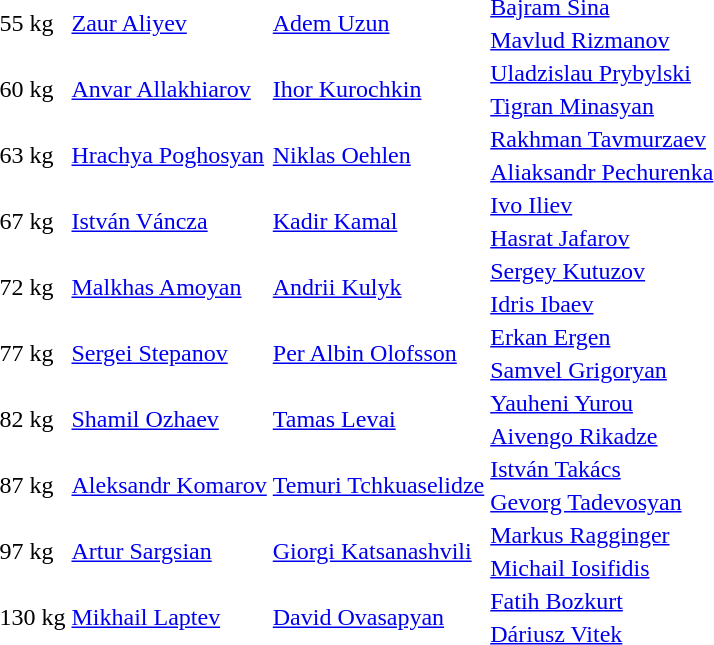<table>
<tr>
<td rowspan=2>55 kg</td>
<td rowspan=2> <a href='#'>Zaur Aliyev</a></td>
<td rowspan=2> <a href='#'>Adem Uzun</a></td>
<td> <a href='#'>Bajram Sina</a></td>
</tr>
<tr>
<td> <a href='#'>Mavlud Rizmanov</a></td>
</tr>
<tr>
<td rowspan=2>60 kg</td>
<td rowspan=2> <a href='#'>Anvar Allakhiarov</a></td>
<td rowspan=2> <a href='#'>Ihor Kurochkin</a></td>
<td> <a href='#'>Uladzislau Prybylski</a></td>
</tr>
<tr>
<td> <a href='#'>Tigran Minasyan</a></td>
</tr>
<tr>
<td rowspan=2>63 kg</td>
<td rowspan=2> <a href='#'>Hrachya Poghosyan</a></td>
<td rowspan=2> <a href='#'>Niklas Oehlen</a></td>
<td> <a href='#'>Rakhman Tavmurzaev</a></td>
</tr>
<tr>
<td> <a href='#'>Aliaksandr Pechurenka</a></td>
</tr>
<tr>
<td rowspan=2>67 kg</td>
<td rowspan=2> <a href='#'>István Váncza</a></td>
<td rowspan=2> <a href='#'>Kadir Kamal</a></td>
<td> <a href='#'>Ivo Iliev</a></td>
</tr>
<tr>
<td> <a href='#'>Hasrat Jafarov</a></td>
</tr>
<tr>
<td rowspan=2>72 kg</td>
<td rowspan=2> <a href='#'>Malkhas Amoyan</a></td>
<td rowspan=2> <a href='#'>Andrii Kulyk</a></td>
<td> <a href='#'>Sergey Kutuzov</a></td>
</tr>
<tr>
<td> <a href='#'>Idris Ibaev</a></td>
</tr>
<tr>
<td rowspan=2>77 kg</td>
<td rowspan=2> <a href='#'>Sergei Stepanov</a></td>
<td rowspan=2> <a href='#'>Per Albin Olofsson</a></td>
<td> <a href='#'>Erkan Ergen</a></td>
</tr>
<tr>
<td> <a href='#'>Samvel Grigoryan</a></td>
</tr>
<tr>
<td rowspan=2>82 kg</td>
<td rowspan=2> <a href='#'>Shamil Ozhaev</a></td>
<td rowspan=2> <a href='#'>Tamas Levai</a></td>
<td> <a href='#'>Yauheni Yurou</a></td>
</tr>
<tr>
<td> <a href='#'>Aivengo Rikadze</a></td>
</tr>
<tr>
<td rowspan=2>87 kg</td>
<td rowspan=2> <a href='#'>Aleksandr Komarov</a></td>
<td rowspan=2> <a href='#'>Temuri Tchkuaselidze</a></td>
<td> <a href='#'>István Takács</a></td>
</tr>
<tr>
<td> <a href='#'>Gevorg Tadevosyan</a></td>
</tr>
<tr>
<td rowspan=2>97 kg</td>
<td rowspan=2> <a href='#'>Artur Sargsian</a></td>
<td rowspan=2> <a href='#'>Giorgi Katsanashvili</a></td>
<td> <a href='#'>Markus Ragginger</a></td>
</tr>
<tr>
<td> <a href='#'>Michail Iosifidis</a></td>
</tr>
<tr>
<td rowspan=2>130 kg</td>
<td rowspan=2> <a href='#'>Mikhail Laptev</a></td>
<td rowspan=2> <a href='#'>David Ovasapyan</a></td>
<td> <a href='#'>Fatih Bozkurt</a></td>
</tr>
<tr>
<td> <a href='#'>Dáriusz Vitek</a></td>
</tr>
</table>
